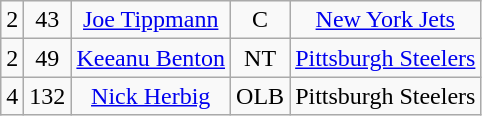<table class="wikitable" style="text-align:center">
<tr>
<td>2</td>
<td>43</td>
<td><a href='#'>Joe Tippmann</a></td>
<td>C</td>
<td><a href='#'>New York Jets</a></td>
</tr>
<tr>
<td>2</td>
<td>49</td>
<td><a href='#'>Keeanu Benton</a></td>
<td>NT</td>
<td><a href='#'>Pittsburgh Steelers</a></td>
</tr>
<tr>
<td>4</td>
<td>132</td>
<td><a href='#'>Nick Herbig</a></td>
<td>OLB</td>
<td>Pittsburgh Steelers</td>
</tr>
</table>
